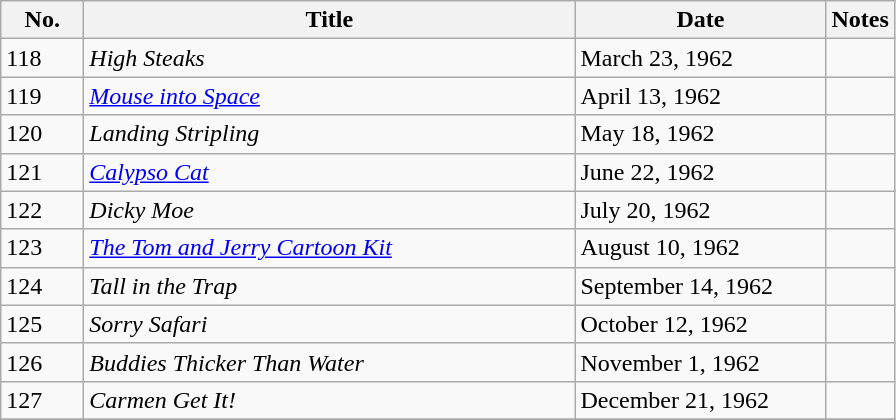<table class="wikitable">
<tr>
<th style="width:3em">No.</th>
<th style="width:20em">Title</th>
<th style="width:10em">Date</th>
<th>Notes</th>
</tr>
<tr>
<td>118</td>
<td><em>High Steaks</em></td>
<td>March 23, 1962</td>
<td></td>
</tr>
<tr>
<td>119</td>
<td><em><a href='#'>Mouse into Space</a></em></td>
<td>April 13, 1962</td>
<td></td>
</tr>
<tr>
<td>120</td>
<td><em>Landing Stripling</em></td>
<td>May 18, 1962</td>
<td></td>
</tr>
<tr>
<td>121</td>
<td><em><a href='#'>Calypso Cat</a></em></td>
<td>June 22, 1962</td>
<td></td>
</tr>
<tr>
<td>122</td>
<td><em>Dicky Moe</em></td>
<td>July 20, 1962</td>
<td></td>
</tr>
<tr>
<td>123</td>
<td><em><a href='#'>The Tom and Jerry Cartoon Kit</a></em></td>
<td>August 10, 1962</td>
<td></td>
</tr>
<tr>
<td>124</td>
<td><em>Tall in the Trap</em></td>
<td>September 14, 1962</td>
<td></td>
</tr>
<tr>
<td>125</td>
<td><em>Sorry Safari</em></td>
<td>October 12, 1962</td>
<td></td>
</tr>
<tr>
<td>126</td>
<td><em>Buddies Thicker Than Water</em></td>
<td>November 1, 1962</td>
<td></td>
</tr>
<tr>
<td>127</td>
<td><em>Carmen Get It!</em></td>
<td>December 21, 1962</td>
<td></td>
</tr>
<tr>
</tr>
</table>
